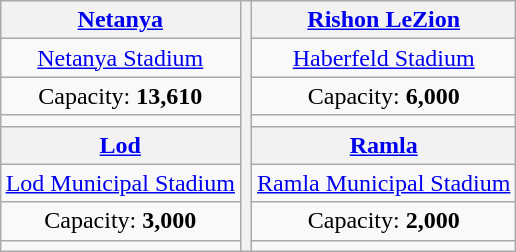<table class="wikitable" style="margin:1em auto; text-align:center;">
<tr>
<th><a href='#'>Netanya</a></th>
<th rowspan="8"></th>
<th><a href='#'>Rishon LeZion</a></th>
</tr>
<tr>
<td><a href='#'>Netanya Stadium</a></td>
<td><a href='#'>Haberfeld Stadium</a></td>
</tr>
<tr>
<td>Capacity: <strong>13,610</strong></td>
<td>Capacity: <strong>6,000</strong></td>
</tr>
<tr>
<td></td>
<td></td>
</tr>
<tr>
<th><a href='#'>Lod</a></th>
<th><a href='#'>Ramla</a></th>
</tr>
<tr>
<td><a href='#'>Lod Municipal Stadium</a></td>
<td><a href='#'>Ramla Municipal Stadium</a></td>
</tr>
<tr>
<td>Capacity: <strong>3,000</strong></td>
<td>Capacity: <strong>2,000</strong><br></td>
</tr>
<tr>
<td></td>
<td></td>
</tr>
</table>
